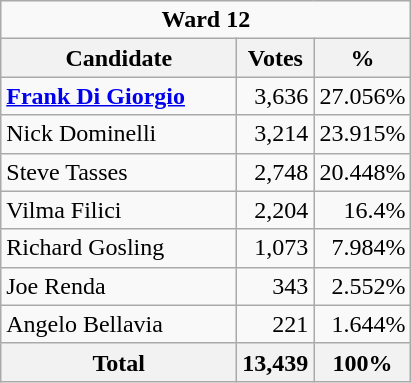<table class="wikitable">
<tr>
<td Colspan="3" align="center"><strong>Ward 12</strong></td>
</tr>
<tr>
<th bgcolor="#DDDDFF" width="150px">Candidate</th>
<th bgcolor="#DDDDFF">Votes</th>
<th bgcolor="#DDDDFF">%</th>
</tr>
<tr>
<td><strong><a href='#'>Frank Di Giorgio</a></strong></td>
<td align=right>3,636</td>
<td align=right>27.056%</td>
</tr>
<tr>
<td>Nick Dominelli</td>
<td align=right>3,214</td>
<td align=right>23.915%</td>
</tr>
<tr>
<td>Steve Tasses</td>
<td align=right>2,748</td>
<td align=right>20.448%</td>
</tr>
<tr>
<td>Vilma Filici</td>
<td align=right>2,204</td>
<td align=right>16.4%</td>
</tr>
<tr>
<td>Richard Gosling</td>
<td align=right>1,073</td>
<td align=right>7.984%</td>
</tr>
<tr>
<td>Joe Renda</td>
<td align=right>343</td>
<td align=right>2.552%</td>
</tr>
<tr>
<td>Angelo Bellavia</td>
<td align=right>221</td>
<td align=right>1.644%</td>
</tr>
<tr>
<th>Total</th>
<th align=right>13,439</th>
<th align=right>100%</th>
</tr>
</table>
